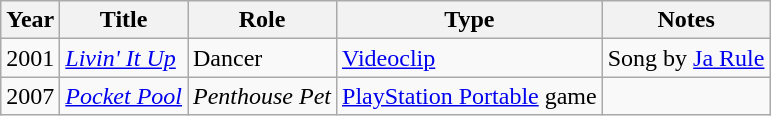<table class="wikitable sortable plainrowheaders">
<tr>
<th scope="col">Year</th>
<th scope="col">Title</th>
<th scope="col">Role</th>
<th scope="col">Type</th>
<th class="unsortable" scope="col">Notes</th>
</tr>
<tr>
<td>2001</td>
<td scope="row"><em><a href='#'>Livin' It Up</a></em></td>
<td>Dancer</td>
<td><a href='#'>Videoclip</a></td>
<td>Song by <a href='#'>Ja Rule</a></td>
</tr>
<tr>
<td>2007</td>
<td scope="row"><em><a href='#'>Pocket Pool</a></em></td>
<td><em>Penthouse Pet</em></td>
<td><a href='#'>PlayStation Portable</a> game</td>
<td></td>
</tr>
</table>
